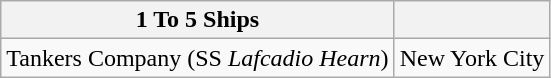<table class="wikitable">
<tr>
<th>1 To 5 Ships</th>
<th></th>
</tr>
<tr>
<td>Tankers Company (SS <em>Lafcadio Hearn</em>) </td>
<td>New York City</td>
</tr>
</table>
